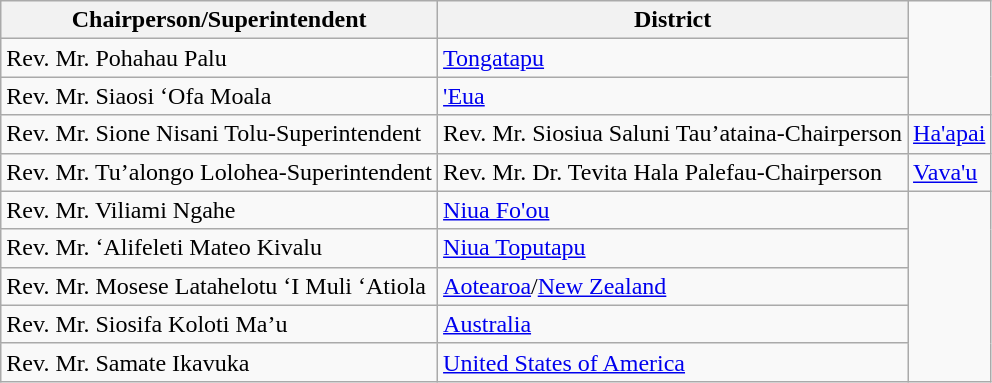<table class="wikitable">
<tr>
<th>Chairperson/Superintendent</th>
<th>District</th>
</tr>
<tr>
<td>Rev. Mr. Pohahau Palu</td>
<td><a href='#'>Tongatapu</a></td>
</tr>
<tr>
<td>Rev. Mr. Siaosi ‘Ofa Moala</td>
<td><a href='#'>'Eua</a></td>
</tr>
<tr>
<td>Rev. Mr. Sione Nisani Tolu-Superintendent</td>
<td>Rev. Mr. Siosiua Saluni Tau’ataina-Chairperson</td>
<td><a href='#'>Ha'apai</a></td>
</tr>
<tr>
<td>Rev. Mr. Tu’alongo Lolohea-Superintendent</td>
<td>Rev. Mr. Dr. Tevita Hala Palefau-Chairperson</td>
<td><a href='#'>Vava'u</a></td>
</tr>
<tr>
<td>Rev. Mr. Viliami Ngahe</td>
<td><a href='#'>Niua Fo'ou</a></td>
</tr>
<tr>
<td>Rev. Mr. ‘Alifeleti Mateo Kivalu</td>
<td><a href='#'>Niua Toputapu</a></td>
</tr>
<tr>
<td>Rev. Mr. Mosese Latahelotu ‘I Muli ‘Atiola</td>
<td><a href='#'>Aotearoa</a>/<a href='#'>New Zealand</a></td>
</tr>
<tr>
<td>Rev. Mr. Siosifa Koloti Ma’u</td>
<td><a href='#'>Australia</a></td>
</tr>
<tr>
<td>Rev. Mr. Samate Ikavuka</td>
<td><a href='#'>United States of America</a></td>
</tr>
</table>
